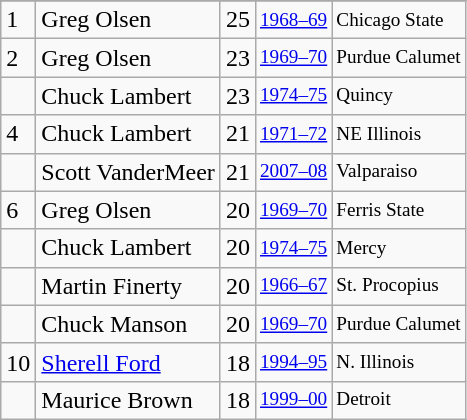<table class="wikitable">
<tr>
</tr>
<tr>
<td>1</td>
<td>Greg Olsen</td>
<td>25</td>
<td style="font-size:80%;"><a href='#'>1968–69</a></td>
<td style="font-size:80%;">Chicago State</td>
</tr>
<tr>
<td>2</td>
<td>Greg Olsen</td>
<td>23</td>
<td style="font-size:80%;"><a href='#'>1969–70</a></td>
<td style="font-size:80%;">Purdue Calumet</td>
</tr>
<tr>
<td></td>
<td>Chuck Lambert</td>
<td>23</td>
<td style="font-size:80%;"><a href='#'>1974–75</a></td>
<td style="font-size:80%;">Quincy</td>
</tr>
<tr>
<td>4</td>
<td>Chuck Lambert</td>
<td>21</td>
<td style="font-size:80%;"><a href='#'>1971–72</a></td>
<td style="font-size:80%;">NE Illinois</td>
</tr>
<tr>
<td></td>
<td>Scott VanderMeer</td>
<td>21</td>
<td style="font-size:80%;"><a href='#'>2007–08</a></td>
<td style="font-size:80%;">Valparaiso</td>
</tr>
<tr>
<td>6</td>
<td>Greg Olsen</td>
<td>20</td>
<td style="font-size:80%;"><a href='#'>1969–70</a></td>
<td style="font-size:80%;">Ferris State</td>
</tr>
<tr>
<td></td>
<td>Chuck Lambert</td>
<td>20</td>
<td style="font-size:80%;"><a href='#'>1974–75</a></td>
<td style="font-size:80%;">Mercy</td>
</tr>
<tr>
<td></td>
<td>Martin Finerty</td>
<td>20</td>
<td style="font-size:80%;"><a href='#'>1966–67</a></td>
<td style="font-size:80%;">St. Procopius</td>
</tr>
<tr>
<td></td>
<td>Chuck Manson</td>
<td>20</td>
<td style="font-size:80%;"><a href='#'>1969–70</a></td>
<td style="font-size:80%;">Purdue Calumet</td>
</tr>
<tr>
<td>10</td>
<td><a href='#'>Sherell Ford</a></td>
<td>18</td>
<td style="font-size:80%;"><a href='#'>1994–95</a></td>
<td style="font-size:80%;">N. Illinois</td>
</tr>
<tr>
<td></td>
<td>Maurice Brown</td>
<td>18</td>
<td style="font-size:80%;"><a href='#'>1999–00</a></td>
<td style="font-size:80%;">Detroit</td>
</tr>
</table>
